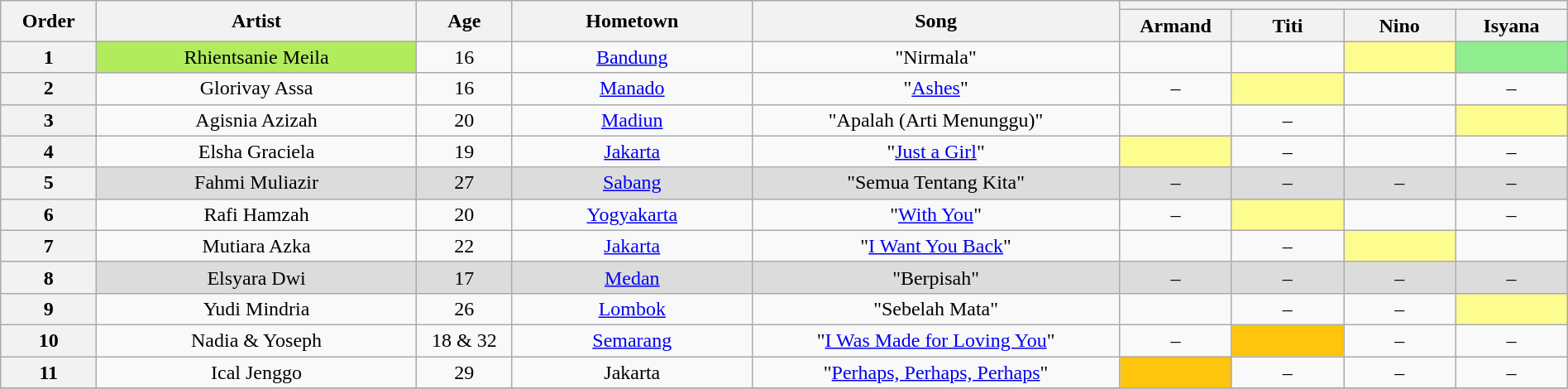<table class="wikitable" style="text-align:center; width:100%;">
<tr>
<th scope="col" rowspan="2" width="06%">Order</th>
<th scope="col" rowspan="2" width="20%">Artist</th>
<th scope="col" rowspan="2" width="06%">Age</th>
<th scope="col" rowspan="2" width="15%">Hometown</th>
<th scope="col" rowspan="2" width="23%">Song</th>
<th scope="col" colspan="4" width="28%"></th>
</tr>
<tr>
<th width="07%">Armand</th>
<th width="07%">Titi</th>
<th width="07%"> Nino</th>
<th width="07%">Isyana</th>
</tr>
<tr>
<th>1</th>
<td style="background:#B2EC5D">Rhientsanie Meila</td>
<td>16</td>
<td><a href='#'>Bandung</a></td>
<td>"Nirmala"</td>
<td><strong></strong></td>
<td><strong></strong></td>
<td style="background:#fdfc8f;"><strong></strong></td>
<td bgcolor="#90ee90"><strong></strong></td>
</tr>
<tr>
<th>2</th>
<td>Glorivay Assa</td>
<td>16</td>
<td><a href='#'>Manado</a></td>
<td>"<a href='#'>Ashes</a>"</td>
<td>–</td>
<td style="background:#fdfc8f;"><strong></strong></td>
<td><strong></strong></td>
<td>–</td>
</tr>
<tr>
<th>3</th>
<td>Agisnia Azizah</td>
<td>20</td>
<td><a href='#'>Madiun</a></td>
<td>"Apalah (Arti Menunggu)"</td>
<td><strong></strong></td>
<td>–</td>
<td><strong></strong></td>
<td style="background:#fdfc8f;"><strong></strong></td>
</tr>
<tr>
<th>4</th>
<td>Elsha Graciela</td>
<td>19</td>
<td><a href='#'>Jakarta</a></td>
<td>"<a href='#'>Just a Girl</a>"</td>
<td style="background:#fdfc8f;"><strong></strong></td>
<td>–</td>
<td><strong></strong></td>
<td>–</td>
</tr>
<tr style="background:#DCDCDC;">
<th>5</th>
<td>Fahmi Muliazir</td>
<td>27</td>
<td><a href='#'>Sabang</a></td>
<td>"Semua Tentang Kita"</td>
<td>–</td>
<td>–</td>
<td>–</td>
<td>–</td>
</tr>
<tr>
<th>6</th>
<td>Rafi Hamzah</td>
<td>20</td>
<td><a href='#'>Yogyakarta</a></td>
<td>"<a href='#'>With You</a>"</td>
<td>–</td>
<td style="background:#fdfc8f;"><strong></strong></td>
<td><strong></strong></td>
<td>–</td>
</tr>
<tr>
<th>7</th>
<td>Mutiara Azka</td>
<td>22</td>
<td><a href='#'>Jakarta</a></td>
<td>"<a href='#'>I Want You Back</a>"</td>
<td><strong></strong></td>
<td>–</td>
<td style="background:#fdfc8f;"><strong></strong></td>
<td><strong></strong></td>
</tr>
<tr style="background:#DCDCDC;">
<th>8</th>
<td>Elsyara Dwi</td>
<td>17</td>
<td><a href='#'>Medan</a></td>
<td>"Berpisah"</td>
<td>–</td>
<td>–</td>
<td>–</td>
<td>–</td>
</tr>
<tr>
<th>9</th>
<td>Yudi Mindria</td>
<td>26</td>
<td><a href='#'>Lombok</a></td>
<td>"Sebelah Mata"</td>
<td><strong></strong></td>
<td>–</td>
<td>–</td>
<td style="background:#fdfc8f;"><strong></strong></td>
</tr>
<tr>
<th>10</th>
<td>Nadia & Yoseph</td>
<td>18 & 32</td>
<td><a href='#'>Semarang</a></td>
<td>"<a href='#'>I Was Made for Loving You</a>"</td>
<td>–</td>
<td style="background:#ffc40c"><strong></strong></td>
<td>–</td>
<td>–</td>
</tr>
<tr>
<th>11</th>
<td>Ical Jenggo</td>
<td>29</td>
<td>Jakarta</td>
<td>"<a href='#'>Perhaps, Perhaps, Perhaps</a>"</td>
<td style="background:#ffc40c"><strong></strong></td>
<td>–</td>
<td>–</td>
<td>–</td>
</tr>
<tr>
</tr>
</table>
